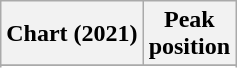<table class="wikitable sortable plainrowheaders" style="text-align:center">
<tr>
<th scope="col">Chart (2021)</th>
<th scope="col">Peak<br>position</th>
</tr>
<tr>
</tr>
<tr>
</tr>
<tr>
</tr>
<tr>
</tr>
<tr>
</tr>
<tr>
</tr>
<tr>
</tr>
<tr>
</tr>
<tr>
</tr>
<tr>
</tr>
<tr>
</tr>
<tr>
</tr>
<tr>
</tr>
<tr>
</tr>
<tr>
</tr>
<tr>
</tr>
<tr>
</tr>
</table>
